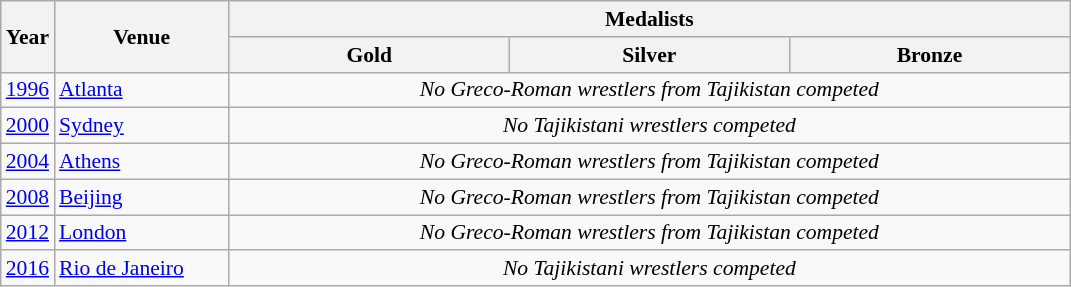<table class="wikitable" style="text-align:left; font-size:90%">
<tr>
<th rowspan=2>Year</th>
<th width=110 rowspan=2>Venue</th>
<th colspan=3>Medalists</th>
</tr>
<tr>
<th width=180 align="center">Gold</th>
<th width=180 align="center">Silver</th>
<th width=180 align="center">Bronze</th>
</tr>
<tr>
<td><a href='#'>1996</a></td>
<td><a href='#'>Atlanta</a></td>
<td align="center" colspan=3><em>No Greco-Roman wrestlers from Tajikistan competed</em></td>
</tr>
<tr>
<td><a href='#'>2000</a></td>
<td><a href='#'>Sydney</a></td>
<td align="center" colspan=3><em>No Tajikistani wrestlers competed</em></td>
</tr>
<tr>
<td><a href='#'>2004</a></td>
<td><a href='#'>Athens</a></td>
<td align="center" colspan=3><em>No Greco-Roman wrestlers from Tajikistan competed</em></td>
</tr>
<tr>
<td><a href='#'>2008</a></td>
<td><a href='#'>Beijing</a></td>
<td align="center" colspan=3><em>No Greco-Roman wrestlers from Tajikistan competed</em></td>
</tr>
<tr>
<td><a href='#'>2012</a></td>
<td><a href='#'>London</a></td>
<td align="center" colspan=3><em>No Greco-Roman wrestlers from Tajikistan competed</em></td>
</tr>
<tr>
<td><a href='#'>2016</a></td>
<td><a href='#'>Rio de Janeiro</a></td>
<td align="center" colspan=3><em>No Tajikistani wrestlers competed</em></td>
</tr>
</table>
